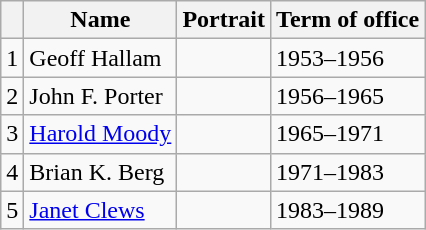<table class="wikitable">
<tr>
<th></th>
<th>Name</th>
<th>Portrait</th>
<th>Term of office</th>
</tr>
<tr>
<td align=center>1</td>
<td>Geoff Hallam</td>
<td></td>
<td>1953–1956</td>
</tr>
<tr>
<td align=center>2</td>
<td>John F. Porter</td>
<td></td>
<td>1956–1965</td>
</tr>
<tr>
<td align=center>3</td>
<td><a href='#'>Harold Moody</a></td>
<td></td>
<td>1965–1971</td>
</tr>
<tr>
<td align=center>4</td>
<td>Brian K. Berg</td>
<td></td>
<td>1971–1983</td>
</tr>
<tr>
<td align=center>5</td>
<td><a href='#'>Janet Clews</a></td>
<td></td>
<td>1983–1989</td>
</tr>
</table>
